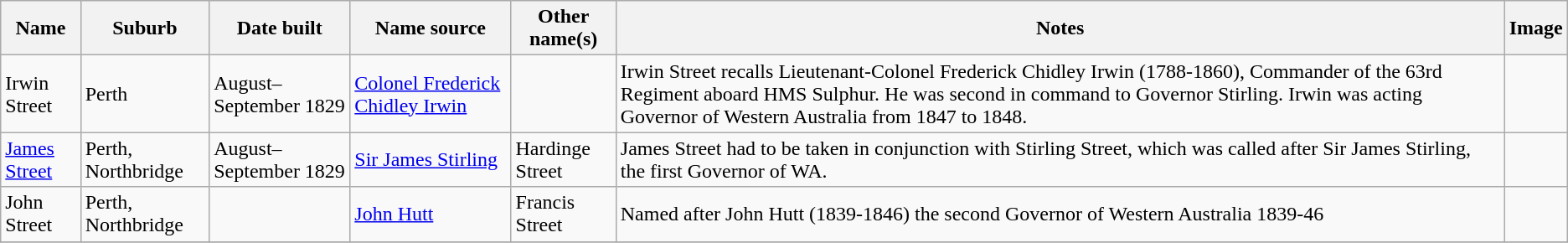<table class="wikitable sortable">
<tr>
<th>Name</th>
<th class="unsortable">Suburb</th>
<th class="unsortable">Date built</th>
<th class="unsortable">Name source</th>
<th class="unsortable">Other name(s)</th>
<th class="unsortable">Notes</th>
<th class="unsortable">Image</th>
</tr>
<tr>
<td>Irwin Street</td>
<td>Perth</td>
<td>August–September 1829</td>
<td><a href='#'>Colonel Frederick Chidley Irwin</a></td>
<td></td>
<td>Irwin Street recalls Lieutenant-Colonel Frederick Chidley Irwin (1788-1860), Commander of the 63rd Regiment aboard HMS Sulphur. He was second in command to Governor Stirling. Irwin was acting Governor of Western Australia from 1847 to 1848.</td>
<td></td>
</tr>
<tr>
<td><a href='#'>James Street</a></td>
<td>Perth, Northbridge</td>
<td>August–September 1829</td>
<td><a href='#'>Sir James Stirling</a></td>
<td>Hardinge Street</td>
<td>James Street had to be taken in conjunction with Stirling Street, which was called after Sir James Stirling, the first Governor of WA.</td>
<td></td>
</tr>
<tr>
<td>John Street</td>
<td>Perth, Northbridge</td>
<td></td>
<td><a href='#'>John Hutt</a></td>
<td>Francis Street</td>
<td>Named after John Hutt (1839-1846) the second Governor of Western Australia 1839-46</td>
<td></td>
</tr>
<tr>
</tr>
</table>
